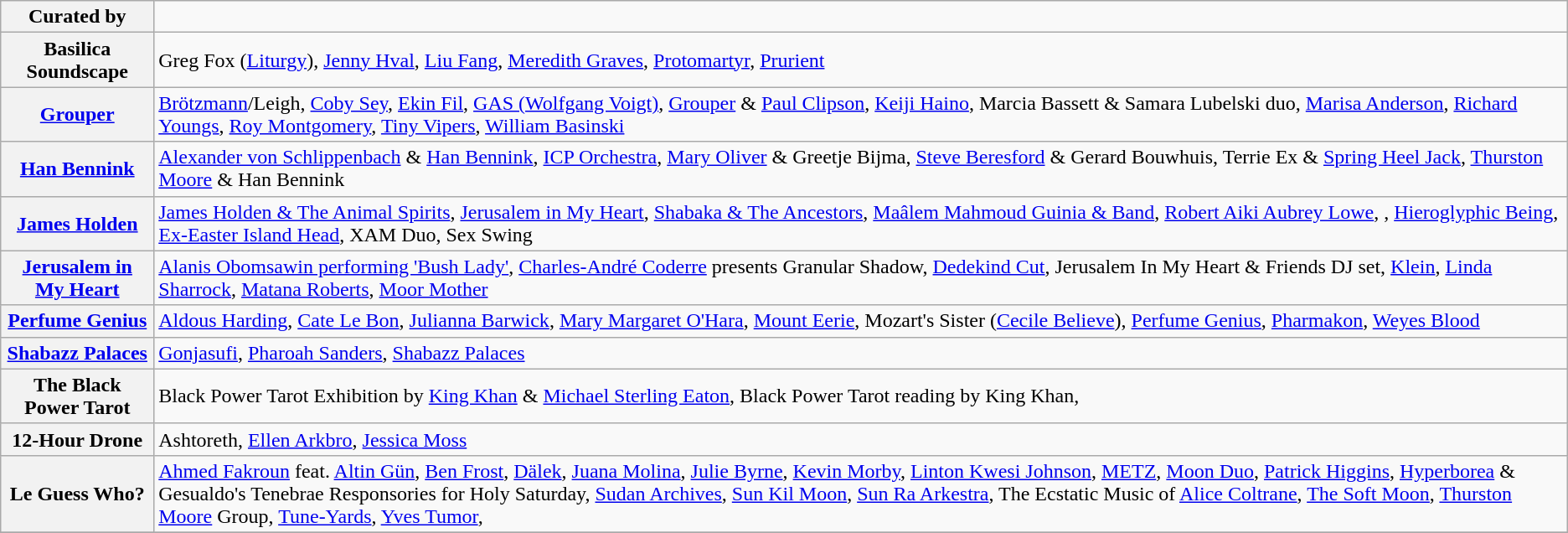<table class="wikitable">
<tr>
<th><strong>Curated by</strong></th>
<td></td>
</tr>
<tr>
<th><strong>Basilica Soundscape</strong></th>
<td>Greg Fox (<a href='#'>Liturgy</a>), <a href='#'>Jenny Hval</a>, <a href='#'>Liu Fang</a>, <a href='#'>Meredith Graves</a>, <a href='#'>Protomartyr</a>, <a href='#'>Prurient</a></td>
</tr>
<tr>
<th><strong><a href='#'>Grouper</a></strong></th>
<td><a href='#'>Brötzmann</a>/Leigh, <a href='#'>Coby Sey</a>, <a href='#'>Ekin Fil</a>, <a href='#'>GAS (Wolfgang Voigt)</a>, <a href='#'>Grouper</a> & <a href='#'>Paul Clipson</a>, <a href='#'>Keiji Haino</a>, Marcia Bassett & Samara Lubelski duo, <a href='#'>Marisa Anderson</a>, <a href='#'>Richard Youngs</a>, <a href='#'>Roy Montgomery</a>, <a href='#'>Tiny Vipers</a>, <a href='#'>William Basinski</a></td>
</tr>
<tr>
<th><strong><a href='#'>Han Bennink</a></strong></th>
<td><a href='#'>Alexander von Schlippenbach</a> & <a href='#'>Han Bennink</a>, <a href='#'>ICP Orchestra</a>, <a href='#'>Mary Oliver</a> & Greetje Bijma, <a href='#'>Steve Beresford</a> & Gerard Bouwhuis, Terrie Ex & <a href='#'>Spring Heel Jack</a>, <a href='#'>Thurston Moore</a> & Han Bennink</td>
</tr>
<tr>
<th><strong><a href='#'>James Holden</a></strong></th>
<td><a href='#'>James Holden & The Animal Spirits</a>, <a href='#'>Jerusalem in My Heart</a>, <a href='#'>Shabaka & The Ancestors</a>, <a href='#'>Maâlem Mahmoud Guinia & Band</a>, <a href='#'>Robert Aiki Aubrey Lowe</a>, , <a href='#'>Hieroglyphic Being</a>, <a href='#'>Ex-Easter Island Head</a>, XAM Duo, Sex Swing</td>
</tr>
<tr>
<th><strong><a href='#'>Jerusalem in My Heart</a></strong></th>
<td><a href='#'>Alanis Obomsawin performing 'Bush Lady'</a>, <a href='#'>Charles-André Coderre</a> presents Granular Shadow, <a href='#'>Dedekind Cut</a>, Jerusalem In My Heart & Friends DJ set, <a href='#'>Klein</a>, <a href='#'>Linda Sharrock</a>, <a href='#'>Matana Roberts</a>, <a href='#'>Moor Mother</a></td>
</tr>
<tr>
<th><strong><a href='#'>Perfume Genius</a></strong></th>
<td><a href='#'>Aldous Harding</a>, <a href='#'>Cate Le Bon</a>, <a href='#'>Julianna Barwick</a>, <a href='#'>Mary Margaret O'Hara</a>, <a href='#'>Mount Eerie</a>, Mozart's Sister (<a href='#'>Cecile Believe</a>), <a href='#'>Perfume Genius</a>, <a href='#'>Pharmakon</a>, <a href='#'>Weyes Blood</a></td>
</tr>
<tr>
<th><strong><a href='#'>Shabazz Palaces</a></strong></th>
<td><a href='#'>Gonjasufi</a>, <a href='#'>Pharoah Sanders</a>, <a href='#'>Shabazz Palaces</a></td>
</tr>
<tr>
<th><strong>The Black Power Tarot</strong></th>
<td>Black Power Tarot Exhibition by <a href='#'>King Khan</a> & <a href='#'>Michael Sterling Eaton</a>, Black Power Tarot reading by King Khan,</td>
</tr>
<tr>
<th><strong>12-Hour Drone</strong></th>
<td>Ashtoreth, <a href='#'>Ellen Arkbro</a>, <a href='#'>Jessica Moss</a></td>
</tr>
<tr>
<th><strong>Le Guess Who?</strong></th>
<td><a href='#'>Ahmed Fakroun</a> feat. <a href='#'>Altin Gün</a>, <a href='#'>Ben Frost</a>, <a href='#'>Dälek</a>, <a href='#'>Juana Molina</a>, <a href='#'>Julie Byrne</a>, <a href='#'>Kevin Morby</a>, <a href='#'>Linton Kwesi Johnson</a>, <a href='#'>METZ</a>, <a href='#'>Moon Duo</a>, <a href='#'>Patrick Higgins</a>, <a href='#'>Hyperborea</a> & Gesualdo's Tenebrae Responsories for Holy Saturday, <a href='#'>Sudan Archives</a>, <a href='#'>Sun Kil Moon</a>, <a href='#'>Sun Ra Arkestra</a>, The Ecstatic Music of <a href='#'>Alice Coltrane</a>, <a href='#'>The Soft Moon</a>, <a href='#'>Thurston Moore</a> Group, <a href='#'>Tune-Yards</a>, <a href='#'>Yves Tumor</a>,</td>
</tr>
<tr>
</tr>
</table>
